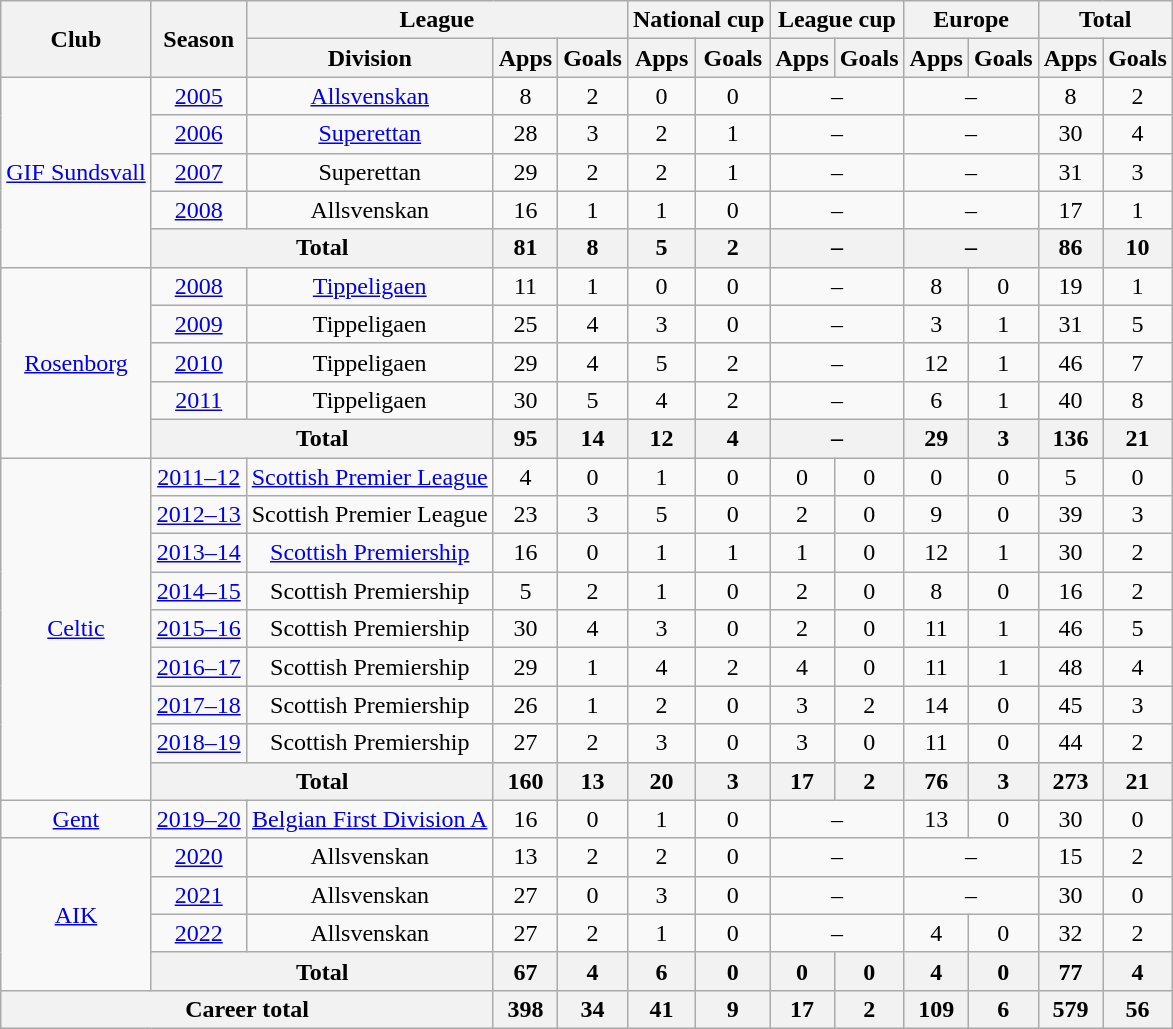<table class="wikitable" style="text-align:center">
<tr>
<th rowspan="2">Club</th>
<th rowspan="2">Season</th>
<th colspan="3">League</th>
<th colspan="2">National cup</th>
<th colspan="2">League cup</th>
<th colspan="2">Europe</th>
<th colspan="2">Total</th>
</tr>
<tr>
<th>Division</th>
<th>Apps</th>
<th>Goals</th>
<th>Apps</th>
<th>Goals</th>
<th>Apps</th>
<th>Goals</th>
<th>Apps</th>
<th>Goals</th>
<th>Apps</th>
<th>Goals</th>
</tr>
<tr>
<td rowspan="5"><a href='#'>GIF Sundsvall</a></td>
<td><a href='#'>2005</a></td>
<td><a href='#'>Allsvenskan</a></td>
<td>8</td>
<td>2</td>
<td>0</td>
<td>0</td>
<td colspan="2">–</td>
<td colspan="2">–</td>
<td>8</td>
<td>2</td>
</tr>
<tr>
<td><a href='#'>2006</a></td>
<td><a href='#'>Superettan</a></td>
<td>28</td>
<td>3</td>
<td>2</td>
<td>1</td>
<td colspan="2">–</td>
<td colspan="2">–</td>
<td>30</td>
<td>4</td>
</tr>
<tr>
<td><a href='#'>2007</a></td>
<td>Superettan</td>
<td>29</td>
<td>2</td>
<td>2</td>
<td>1</td>
<td colspan="2">–</td>
<td colspan="2">–</td>
<td>31</td>
<td>3</td>
</tr>
<tr>
<td><a href='#'>2008</a></td>
<td>Allsvenskan</td>
<td>16</td>
<td>1</td>
<td>1</td>
<td>0</td>
<td colspan="2">–</td>
<td colspan="2">–</td>
<td>17</td>
<td>1</td>
</tr>
<tr>
<th colspan="2">Total</th>
<th>81</th>
<th>8</th>
<th>5</th>
<th>2</th>
<th colspan="2">–</th>
<th colspan="2">–</th>
<th>86</th>
<th>10</th>
</tr>
<tr>
<td rowspan="5"><a href='#'>Rosenborg</a></td>
<td><a href='#'>2008</a></td>
<td><a href='#'>Tippeligaen</a></td>
<td>11</td>
<td>1</td>
<td>0</td>
<td>0</td>
<td colspan="2">–</td>
<td>8</td>
<td>0</td>
<td>19</td>
<td>1</td>
</tr>
<tr>
<td><a href='#'>2009</a></td>
<td>Tippeligaen</td>
<td>25</td>
<td>4</td>
<td>3</td>
<td>0</td>
<td colspan="2">–</td>
<td>3</td>
<td>1</td>
<td>31</td>
<td>5</td>
</tr>
<tr>
<td><a href='#'>2010</a></td>
<td>Tippeligaen</td>
<td>29</td>
<td>4</td>
<td>5</td>
<td>2</td>
<td colspan="2">–</td>
<td>12</td>
<td>1</td>
<td>46</td>
<td>7</td>
</tr>
<tr>
<td><a href='#'>2011</a></td>
<td>Tippeligaen</td>
<td>30</td>
<td>5</td>
<td>4</td>
<td>2</td>
<td colspan="2">–</td>
<td>6</td>
<td>1</td>
<td>40</td>
<td>8</td>
</tr>
<tr>
<th colspan="2">Total</th>
<th>95</th>
<th>14</th>
<th>12</th>
<th>4</th>
<th colspan="2">–</th>
<th>29</th>
<th>3</th>
<th>136</th>
<th>21</th>
</tr>
<tr>
<td rowspan="9"><a href='#'>Celtic</a></td>
<td><a href='#'>2011–12</a></td>
<td><a href='#'>Scottish Premier League</a></td>
<td>4</td>
<td>0</td>
<td>1</td>
<td>0</td>
<td>0</td>
<td>0</td>
<td>0</td>
<td>0</td>
<td>5</td>
<td>0</td>
</tr>
<tr>
<td><a href='#'>2012–13</a></td>
<td>Scottish Premier League</td>
<td>23</td>
<td>3</td>
<td>5</td>
<td>0</td>
<td>2</td>
<td>0</td>
<td>9</td>
<td>0</td>
<td>39</td>
<td>3</td>
</tr>
<tr>
<td><a href='#'>2013–14</a></td>
<td><a href='#'>Scottish Premiership</a></td>
<td>16</td>
<td>0</td>
<td>1</td>
<td>1</td>
<td>1</td>
<td>0</td>
<td>12</td>
<td>1</td>
<td>30</td>
<td>2</td>
</tr>
<tr>
<td><a href='#'>2014–15</a></td>
<td>Scottish Premiership</td>
<td>5</td>
<td>2</td>
<td>1</td>
<td>0</td>
<td>2</td>
<td>0</td>
<td>8</td>
<td>0</td>
<td>16</td>
<td>2</td>
</tr>
<tr>
<td><a href='#'>2015–16</a></td>
<td>Scottish Premiership</td>
<td>30</td>
<td>4</td>
<td>3</td>
<td>0</td>
<td>2</td>
<td>0</td>
<td>11</td>
<td>1</td>
<td>46</td>
<td>5</td>
</tr>
<tr>
<td><a href='#'>2016–17</a></td>
<td>Scottish Premiership</td>
<td>29</td>
<td>1</td>
<td>4</td>
<td>2</td>
<td>4</td>
<td>0</td>
<td>11</td>
<td>1</td>
<td>48</td>
<td>4</td>
</tr>
<tr>
<td><a href='#'>2017–18</a></td>
<td>Scottish Premiership</td>
<td>26</td>
<td>1</td>
<td>2</td>
<td>0</td>
<td>3</td>
<td>2</td>
<td>14</td>
<td>0</td>
<td>45</td>
<td>3</td>
</tr>
<tr>
<td><a href='#'>2018–19</a></td>
<td>Scottish Premiership</td>
<td>27</td>
<td>2</td>
<td>3</td>
<td>0</td>
<td>3</td>
<td>0</td>
<td>11</td>
<td>0</td>
<td>44</td>
<td>2</td>
</tr>
<tr>
<th colspan="2">Total</th>
<th>160</th>
<th>13</th>
<th>20</th>
<th>3</th>
<th>17</th>
<th>2</th>
<th>76</th>
<th>3</th>
<th>273</th>
<th>21</th>
</tr>
<tr>
<td><a href='#'>Gent</a></td>
<td><a href='#'>2019–20</a></td>
<td><a href='#'>Belgian First Division A</a></td>
<td>16</td>
<td>0</td>
<td>1</td>
<td>0</td>
<td colspan="2">–</td>
<td>13</td>
<td>0</td>
<td>30</td>
<td>0</td>
</tr>
<tr>
<td rowspan="4"><a href='#'>AIK</a></td>
<td><a href='#'>2020</a></td>
<td>Allsvenskan</td>
<td>13</td>
<td>2</td>
<td>2</td>
<td>0</td>
<td colspan="2">–</td>
<td colspan="2">–</td>
<td>15</td>
<td>2</td>
</tr>
<tr>
<td><a href='#'>2021</a></td>
<td>Allsvenskan</td>
<td>27</td>
<td>0</td>
<td>3</td>
<td>0</td>
<td colspan="2">–</td>
<td colspan="2">–</td>
<td>30</td>
<td>0</td>
</tr>
<tr>
<td><a href='#'>2022</a></td>
<td>Allsvenskan</td>
<td>27</td>
<td>2</td>
<td>1</td>
<td>0</td>
<td colspan="2">–</td>
<td>4</td>
<td>0</td>
<td>32</td>
<td>2</td>
</tr>
<tr>
<th colspan="2">Total</th>
<th>67</th>
<th>4</th>
<th>6</th>
<th>0</th>
<th>0</th>
<th>0</th>
<th>4</th>
<th>0</th>
<th>77</th>
<th>4</th>
</tr>
<tr>
<th colspan="3">Career total</th>
<th>398</th>
<th>34</th>
<th>41</th>
<th>9</th>
<th>17</th>
<th>2</th>
<th>109</th>
<th>6</th>
<th>579</th>
<th>56</th>
</tr>
</table>
